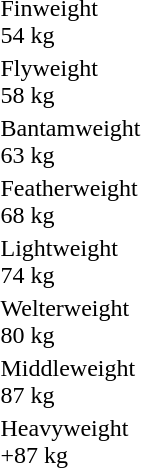<table>
<tr>
<td rowspan=2>Finweight<br>54 kg</td>
<td rowspan=2></td>
<td rowspan=2></td>
<td></td>
</tr>
<tr>
<td></td>
</tr>
<tr>
<td rowspan=2>Flyweight<br>58 kg</td>
<td rowspan=2></td>
<td rowspan=2></td>
<td></td>
</tr>
<tr>
<td></td>
</tr>
<tr>
<td rowspan=2>Bantamweight<br>63 kg</td>
<td rowspan=2></td>
<td rowspan=2></td>
<td></td>
</tr>
<tr>
<td></td>
</tr>
<tr>
<td rowspan=2>Featherweight<br>68 kg</td>
<td rowspan=2></td>
<td rowspan=2></td>
<td></td>
</tr>
<tr>
<td></td>
</tr>
<tr>
<td rowspan=2>Lightweight<br>74 kg</td>
<td rowspan=2></td>
<td rowspan=2></td>
<td></td>
</tr>
<tr>
<td></td>
</tr>
<tr>
<td rowspan=2>Welterweight<br>80 kg</td>
<td rowspan=2></td>
<td rowspan=2></td>
<td></td>
</tr>
<tr>
<td></td>
</tr>
<tr>
<td rowspan=2>Middleweight<br>87 kg</td>
<td rowspan=2></td>
<td rowspan=2></td>
<td></td>
</tr>
<tr>
<td></td>
</tr>
<tr>
<td>Heavyweight<br>+87 kg</td>
<td></td>
<td></td>
<td></td>
</tr>
</table>
